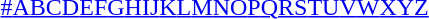<table id="toc" class="toc" summary="Class">
<tr>
<th></th>
</tr>
<tr>
<td style="text-align:center;"><a href='#'>#</a><a href='#'>A</a><a href='#'>B</a><a href='#'>C</a><a href='#'>D</a><a href='#'>E</a><a href='#'>F</a><a href='#'>G</a><a href='#'>H</a><a href='#'>I</a><a href='#'>J</a><a href='#'>K</a><a href='#'>L</a><a href='#'>M</a><a href='#'>N</a><a href='#'>O</a><a href='#'>P</a><a href='#'>Q</a><a href='#'>R</a><a href='#'>S</a><a href='#'>T</a><a href='#'>U</a><a href='#'>V</a><a href='#'>W</a><a href='#'>X</a><a href='#'>Y</a><a href='#'>Z</a></td>
</tr>
</table>
